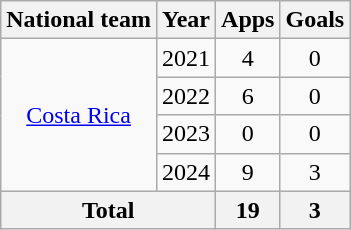<table class="wikitable" style="text-align:center">
<tr>
<th>National team</th>
<th>Year</th>
<th>Apps</th>
<th>Goals</th>
</tr>
<tr>
<td rowspan="4"><a href='#'>Costa Rica</a></td>
<td>2021</td>
<td>4</td>
<td>0</td>
</tr>
<tr>
<td>2022</td>
<td>6</td>
<td>0</td>
</tr>
<tr>
<td>2023</td>
<td>0</td>
<td>0</td>
</tr>
<tr>
<td>2024</td>
<td>9</td>
<td>3</td>
</tr>
<tr>
<th colspan="2">Total</th>
<th>19</th>
<th>3</th>
</tr>
</table>
